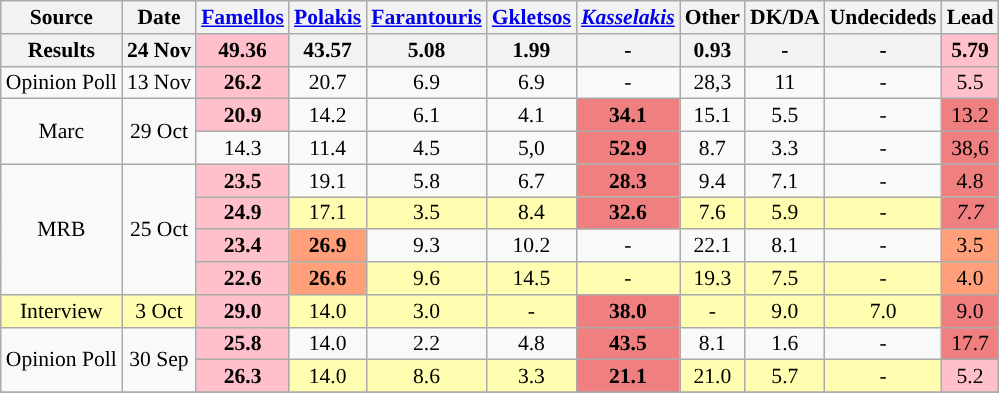<table class="wikitable" style="text-align:center;font-size:90%; line-height:15px;">
<tr>
<th>Source</th>
<th>Date</th>
<th><a href='#'>Famellos</a></th>
<th><a href='#'>Polakis</a></th>
<th><a href='#'>Farantouris</a></th>
<th><a href='#'>Gkletsos</a></th>
<th><em><a href='#'>Kasselakis</a></em></th>
<th>Other</th>
<th>DK/DA</th>
<th>Undecideds</th>
<th>Lead</th>
</tr>
<tr>
<th>Results</th>
<th>24 Nov</th>
<th style="background:#FFC0CB"><strong>49.36</strong></th>
<th>43.57</th>
<th>5.08</th>
<th>1.99</th>
<th>-</th>
<th>0.93</th>
<th>-</th>
<th>-</th>
<th style="background:#FFC0CB">5.79</th>
</tr>
<tr>
<td>Opinion Poll</td>
<td>13 Nov</td>
<td style="background:#FFC0CB"><strong>26.2</strong></td>
<td>20.7</td>
<td>6.9</td>
<td>6.9</td>
<td>-</td>
<td style="background:">28,3</td>
<td>11</td>
<td>-</td>
<td style="background:#FFC0CB">5.5</td>
</tr>
<tr>
<td rowspan=2>Marc</td>
<td rowspan=2>29 Oct</td>
<td style="background:#FFC0CB"><strong>20.9</strong></td>
<td>14.2</td>
<td>6.1</td>
<td>4.1</td>
<td style="background:#F08080"><strong>34.1</strong></td>
<td>15.1</td>
<td>5.5</td>
<td>-</td>
<td style="background:#F08080">13.2</td>
</tr>
<tr>
<td>14.3</td>
<td>11.4</td>
<td>4.5</td>
<td>5,0</td>
<td style="background:#F08080"><strong>52.9</strong></td>
<td>8.7</td>
<td>3.3</td>
<td>-</td>
<td style="background:#F08080">38,6</td>
</tr>
<tr>
<td rowspan=4>MRB</td>
<td rowspan=4>25 Oct</td>
<td style="background:#FFC0CB"><strong>23.5</strong></td>
<td>19.1</td>
<td>5.8</td>
<td>6.7</td>
<td style="background:#F08080"><strong>28.3</strong></td>
<td>9.4</td>
<td>7.1</td>
<td>-</td>
<td style="background:#F08080">4.8</td>
</tr>
<tr style=background:#fffdb0>
<td style="background:#FFC0CB"><strong>24.9</strong></td>
<td>17.1</td>
<td>3.5</td>
<td>8.4</td>
<td style="background:#F08080"><strong>32.6</strong></td>
<td>7.6</td>
<td>5.9</td>
<td>-</td>
<td style="background:#F08080"><em>7.7</em></td>
</tr>
<tr>
<td style="background:#FFC0CB"><strong>23.4</strong></td>
<td style="background:#FFA07A"><strong>26.9</strong></td>
<td>9.3</td>
<td>10.2</td>
<td>-</td>
<td>22.1</td>
<td>8.1</td>
<td>-</td>
<td style="background:#FFA07A">3.5</td>
</tr>
<tr style=background:#fffdb0>
<td style="background:#FFC0CB"><strong>22.6</strong></td>
<td style="background:#FFA07A"><strong>26.6</strong></td>
<td>9.6</td>
<td>14.5</td>
<td>-</td>
<td>19.3</td>
<td>7.5</td>
<td>-</td>
<td style="background:#FFA07A">4.0</td>
</tr>
<tr style=background:#fffdb0>
<td>Interview</td>
<td>3 Oct</td>
<td style="background:#FFC0CB"><strong>29.0</strong></td>
<td>14.0</td>
<td>3.0</td>
<td>-</td>
<td style="background:#F08080"><strong>38.0</strong></td>
<td>-</td>
<td>9.0</td>
<td>7.0</td>
<td style="background:#F08080">9.0</td>
</tr>
<tr>
<td rowspan=2>Opinion Poll</td>
<td rowspan=2>30 Sep</td>
<td style="background:#FFC0CB"><strong>25.8</strong></td>
<td>14.0</td>
<td>2.2</td>
<td>4.8</td>
<td style="background:#F08080"><strong>43.5</strong></td>
<td>8.1</td>
<td>1.6</td>
<td>-</td>
<td style="background:#F08080">17.7</td>
</tr>
<tr style=background:#fffdb0>
<td style="background:#FFC0CB"><strong>26.3</strong></td>
<td>14.0</td>
<td>8.6</td>
<td>3.3</td>
<td style="background:#F08080"><strong>21.1</strong></td>
<td>21.0</td>
<td>5.7</td>
<td>-</td>
<td style="background:#FFC0CB">5.2</td>
</tr>
<tr>
</tr>
</table>
